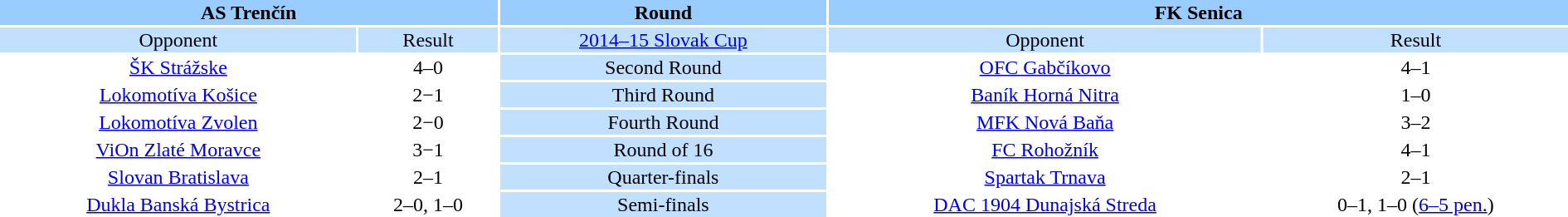<table width="100%" style="text-align:center">
<tr valign=top bgcolor=#99ccff>
<th colspan=2 style="width:1*">AS Trenčín</th>
<th><strong>Round</strong></th>
<th colspan=2 style="width:1*">FK Senica</th>
</tr>
<tr valign=top bgcolor=#c1e0ff>
<td>Opponent</td>
<td>Result</td>
<td bgcolor=#c1e0ff><a href='#'>2014–15 Slovak Cup</a></td>
<td>Opponent</td>
<td>Result</td>
</tr>
<tr>
<td><a href='#'>ŠK Strážske</a></td>
<td>4–0</td>
<td bgcolor=#c1e0ff>Second Round</td>
<td><a href='#'>OFC Gabčíkovo</a></td>
<td>4–1</td>
</tr>
<tr>
<td><a href='#'>Lokomotíva Košice</a></td>
<td>2−1</td>
<td bgcolor=#c1e0ff>Third Round</td>
<td><a href='#'>Baník Horná Nitra</a></td>
<td>1–0</td>
</tr>
<tr>
<td><a href='#'>Lokomotíva Zvolen</a></td>
<td>2−0</td>
<td bgcolor=#c1e0ff>Fourth Round</td>
<td><a href='#'>MFK Nová Baňa</a></td>
<td>3–2</td>
</tr>
<tr>
<td><a href='#'>ViOn Zlaté Moravce</a></td>
<td>3−1</td>
<td bgcolor=#c1e0ff>Round of 16</td>
<td><a href='#'>FC Rohožník</a></td>
<td>4–1</td>
</tr>
<tr>
<td><a href='#'>Slovan Bratislava</a></td>
<td>2–1</td>
<td bgcolor=#c1e0ff>Quarter-finals</td>
<td><a href='#'>Spartak Trnava</a></td>
<td>2–1</td>
</tr>
<tr>
<td><a href='#'>Dukla Banská Bystrica</a></td>
<td>2–0, 1–0</td>
<td bgcolor=#c1e0ff>Semi-finals</td>
<td><a href='#'>DAC 1904 Dunajská Streda</a></td>
<td>0–1, 1–0 (<a href='#'>6–5 pen.</a>)</td>
</tr>
</table>
